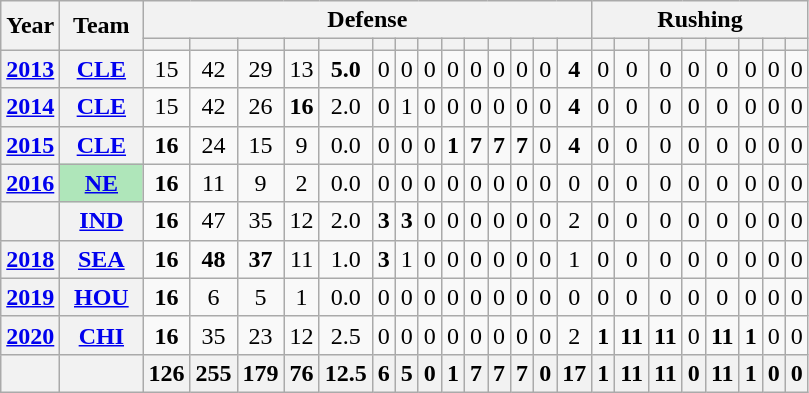<table class="wikitable" style="text-align: center;">
<tr>
<th rowspan="2">Year</th>
<th rowspan="2">Team</th>
<th colspan="14">Defense</th>
<th colspan="8">Rushing</th>
</tr>
<tr>
<th></th>
<th></th>
<th></th>
<th></th>
<th></th>
<th></th>
<th></th>
<th></th>
<th></th>
<th></th>
<th></th>
<th></th>
<th></th>
<th></th>
<th></th>
<th></th>
<th></th>
<th></th>
<th></th>
<th></th>
<th></th>
<th></th>
</tr>
<tr>
<th><a href='#'>2013</a></th>
<th><a href='#'>CLE</a></th>
<td>15</td>
<td>42</td>
<td>29</td>
<td>13</td>
<td><strong>5.0</strong></td>
<td>0</td>
<td>0</td>
<td>0</td>
<td>0</td>
<td>0</td>
<td>0</td>
<td>0</td>
<td>0</td>
<td><strong>4</strong></td>
<td>0</td>
<td>0</td>
<td>0</td>
<td>0</td>
<td>0</td>
<td>0</td>
<td>0</td>
<td>0</td>
</tr>
<tr>
<th><a href='#'>2014</a></th>
<th><a href='#'>CLE</a></th>
<td>15</td>
<td>42</td>
<td>26</td>
<td><strong>16</strong></td>
<td>2.0</td>
<td>0</td>
<td>1</td>
<td>0</td>
<td>0</td>
<td>0</td>
<td>0</td>
<td>0</td>
<td>0</td>
<td><strong>4</strong></td>
<td>0</td>
<td>0</td>
<td>0</td>
<td>0</td>
<td>0</td>
<td>0</td>
<td>0</td>
<td>0</td>
</tr>
<tr>
<th><a href='#'>2015</a></th>
<th><a href='#'>CLE</a></th>
<td><strong>16</strong></td>
<td>24</td>
<td>15</td>
<td>9</td>
<td>0.0</td>
<td>0</td>
<td>0</td>
<td>0</td>
<td><strong>1</strong></td>
<td><strong>7</strong></td>
<td><strong>7</strong></td>
<td><strong>7</strong></td>
<td>0</td>
<td><strong>4</strong></td>
<td>0</td>
<td>0</td>
<td>0</td>
<td>0</td>
<td>0</td>
<td>0</td>
<td>0</td>
<td>0</td>
</tr>
<tr>
<th><a href='#'>2016</a></th>
<th style="background:#afe6ba; width:3em;"><a href='#'>NE</a></th>
<td><strong>16</strong></td>
<td>11</td>
<td>9</td>
<td>2</td>
<td>0.0</td>
<td>0</td>
<td>0</td>
<td>0</td>
<td>0</td>
<td>0</td>
<td>0</td>
<td>0</td>
<td>0</td>
<td>0</td>
<td>0</td>
<td>0</td>
<td>0</td>
<td>0</td>
<td>0</td>
<td>0</td>
<td>0</td>
<td>0</td>
</tr>
<tr>
<th></th>
<th><a href='#'>IND</a></th>
<td><strong>16</strong></td>
<td>47</td>
<td>35</td>
<td>12</td>
<td>2.0</td>
<td><strong>3</strong></td>
<td><strong>3</strong></td>
<td>0</td>
<td>0</td>
<td>0</td>
<td>0</td>
<td>0</td>
<td>0</td>
<td>2</td>
<td>0</td>
<td>0</td>
<td>0</td>
<td>0</td>
<td>0</td>
<td>0</td>
<td>0</td>
<td>0</td>
</tr>
<tr>
<th><a href='#'>2018</a></th>
<th><a href='#'>SEA</a></th>
<td><strong>16</strong></td>
<td><strong>48</strong></td>
<td><strong>37</strong></td>
<td>11</td>
<td>1.0</td>
<td><strong>3</strong></td>
<td>1</td>
<td>0</td>
<td>0</td>
<td>0</td>
<td>0</td>
<td>0</td>
<td>0</td>
<td>1</td>
<td>0</td>
<td>0</td>
<td>0</td>
<td>0</td>
<td>0</td>
<td>0</td>
<td>0</td>
<td>0</td>
</tr>
<tr>
<th><a href='#'>2019</a></th>
<th><a href='#'>HOU</a></th>
<td><strong>16</strong></td>
<td>6</td>
<td>5</td>
<td>1</td>
<td>0.0</td>
<td>0</td>
<td>0</td>
<td>0</td>
<td>0</td>
<td>0</td>
<td>0</td>
<td>0</td>
<td>0</td>
<td>0</td>
<td>0</td>
<td>0</td>
<td>0</td>
<td>0</td>
<td>0</td>
<td>0</td>
<td>0</td>
<td>0</td>
</tr>
<tr>
<th><a href='#'>2020</a></th>
<th><a href='#'>CHI</a></th>
<td><strong>16</strong></td>
<td>35</td>
<td>23</td>
<td>12</td>
<td>2.5</td>
<td>0</td>
<td>0</td>
<td>0</td>
<td>0</td>
<td>0</td>
<td>0</td>
<td>0</td>
<td>0</td>
<td>2</td>
<td><strong>1</strong></td>
<td><strong>11</strong></td>
<td><strong>11</strong></td>
<td>0</td>
<td><strong>11</strong></td>
<td><strong>1</strong></td>
<td>0</td>
<td>0</td>
</tr>
<tr>
<th><strong></strong></th>
<th></th>
<th>126</th>
<th>255</th>
<th>179</th>
<th>76</th>
<th>12.5</th>
<th>6</th>
<th>5</th>
<th>0</th>
<th>1</th>
<th>7</th>
<th>7</th>
<th>7</th>
<th>0</th>
<th>17</th>
<th>1</th>
<th>11</th>
<th>11</th>
<th>0</th>
<th>11</th>
<th>1</th>
<th>0</th>
<th>0</th>
</tr>
</table>
